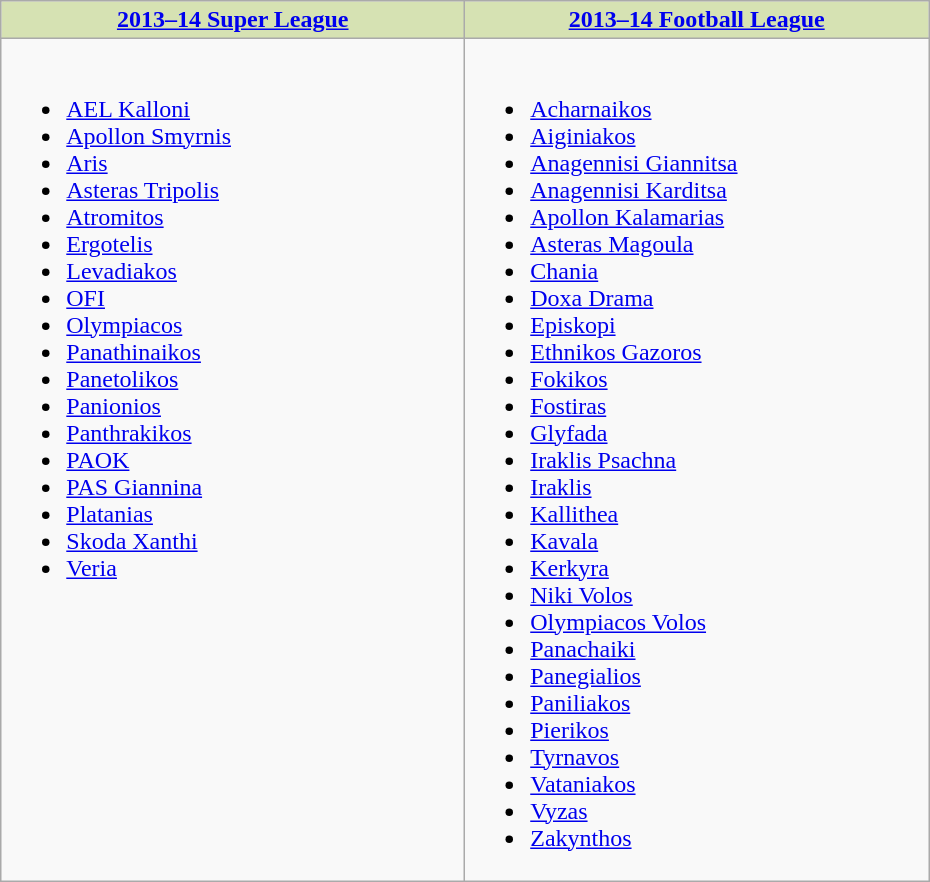<table class="wikitable">
<tr valign="top" bgcolor="#D6E2B3">
<td align="center" width="30%"><strong><a href='#'>2013–14 Super League</a></strong></td>
<td align="center" width="30%"><strong><a href='#'>2013–14 Football League</a></strong></td>
</tr>
<tr valign="top">
<td><br><ul><li><a href='#'>AEL Kalloni</a></li><li><a href='#'>Apollon Smyrnis</a></li><li><a href='#'>Aris</a></li><li><a href='#'>Asteras Tripolis</a></li><li><a href='#'>Atromitos</a></li><li><a href='#'>Ergotelis</a></li><li><a href='#'>Levadiakos</a></li><li><a href='#'>OFI</a></li><li><a href='#'>Olympiacos</a></li><li><a href='#'>Panathinaikos</a></li><li><a href='#'>Panetolikos</a></li><li><a href='#'>Panionios</a></li><li><a href='#'>Panthrakikos</a></li><li><a href='#'>PAOK</a></li><li><a href='#'>PAS Giannina</a></li><li><a href='#'>Platanias</a></li><li><a href='#'>Skoda Xanthi</a></li><li><a href='#'>Veria</a></li></ul></td>
<td><br><ul><li><a href='#'>Acharnaikos</a></li><li><a href='#'>Aiginiakos</a></li><li><a href='#'>Anagennisi Giannitsa</a></li><li><a href='#'>Anagennisi Karditsa</a></li><li><a href='#'>Apollon Kalamarias</a></li><li><a href='#'>Asteras Magoula</a></li><li><a href='#'>Chania</a></li><li><a href='#'>Doxa Drama</a></li><li><a href='#'>Episkopi</a></li><li><a href='#'>Ethnikos Gazoros</a></li><li><a href='#'>Fokikos</a></li><li><a href='#'>Fostiras</a></li><li><a href='#'>Glyfada</a></li><li><a href='#'>Iraklis Psachna</a></li><li><a href='#'>Iraklis</a></li><li><a href='#'>Kallithea</a></li><li><a href='#'>Kavala</a></li><li><a href='#'>Kerkyra</a></li><li><a href='#'>Niki Volos</a></li><li><a href='#'>Olympiacos Volos</a></li><li><a href='#'>Panachaiki</a></li><li><a href='#'>Panegialios</a></li><li><a href='#'>Paniliakos</a></li><li><a href='#'>Pierikos</a></li><li><a href='#'>Tyrnavos</a></li><li><a href='#'>Vataniakos</a></li><li><a href='#'>Vyzas</a></li><li><a href='#'>Zakynthos</a></li></ul></td>
</tr>
</table>
